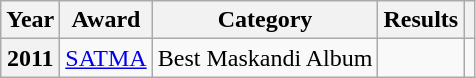<table class="wikitable sortable">
<tr>
<th>Year</th>
<th>Award</th>
<th>Category</th>
<th>Results</th>
<th></th>
</tr>
<tr>
<th>2011</th>
<td><a href='#'>SATMA</a></td>
<td>Best Maskandi Album</td>
<td></td>
<td></td>
</tr>
</table>
